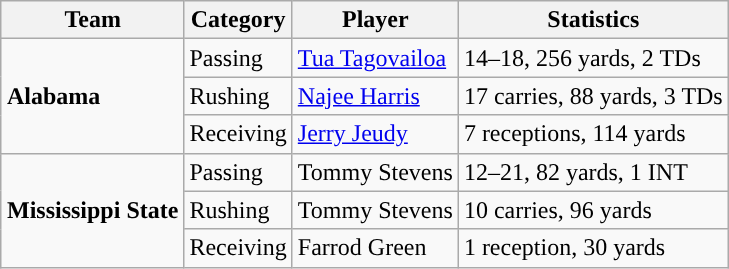<table class="wikitable" style="float: right;">
<tr>
<th>Team</th>
<th>Category</th>
<th>Player</th>
<th>Statistics</th>
</tr>
<tr>
<td rowspan=3><strong>Alabama</strong></td>
<td>Passing</td>
<td><a href='#'>Tua Tagovailoa</a></td>
<td>14–18, 256 yards, 2 TDs</td>
</tr>
<tr>
<td>Rushing</td>
<td><a href='#'>Najee Harris</a></td>
<td>17 carries, 88 yards, 3 TDs</td>
</tr>
<tr>
<td>Receiving</td>
<td><a href='#'>Jerry Jeudy</a></td>
<td>7 receptions, 114 yards</td>
</tr>
<tr>
<td rowspan=3><strong>Mississippi State</strong></td>
<td>Passing</td>
<td>Tommy Stevens</td>
<td>12–21, 82 yards, 1 INT</td>
</tr>
<tr>
<td>Rushing</td>
<td>Tommy Stevens</td>
<td>10 carries, 96 yards</td>
</tr>
<tr>
<td>Receiving</td>
<td>Farrod Green</td>
<td>1 reception, 30 yards</td>
</tr>
</table>
